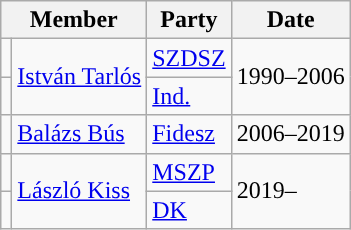<table class=wikitable>
<tr>
<th colspan=2>Member</th>
<th>Party</th>
<th>Date</th>
</tr>
<tr>
<td style="background-color:"></td>
<td rowspan=2><a href='#'>István Tarlós</a></td>
<td><a href='#'>SZDSZ</a></td>
<td rowspan=2>1990–2006</td>
</tr>
<tr>
<td style="background-color:"></td>
<td><a href='#'>Ind.</a></td>
</tr>
<tr>
<td style="background-color:"></td>
<td><a href='#'>Balázs Bús</a></td>
<td><a href='#'>Fidesz</a></td>
<td>2006–2019</td>
</tr>
<tr>
<td style="background-color:"></td>
<td rowspan=2><a href='#'>László Kiss</a></td>
<td><a href='#'>MSZP</a></td>
<td rowspan=2>2019–</td>
</tr>
<tr>
<td style="background-color:"></td>
<td><a href='#'>DK</a></td>
</tr>
</table>
